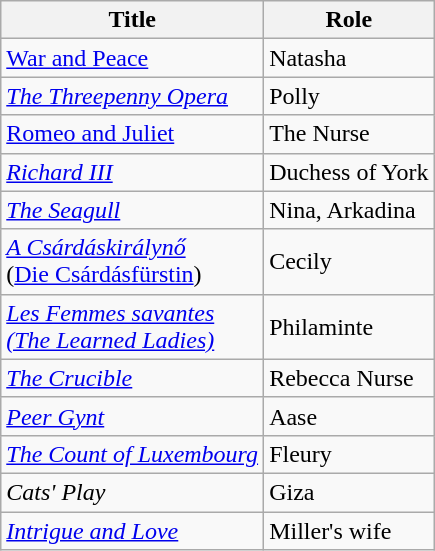<table class="wikitable sortable">
<tr>
<th>Title</th>
<th>Role</th>
</tr>
<tr>
<td><a href='#'>War and Peace</a></td>
<td>Natasha</td>
</tr>
<tr>
<td><em><a href='#'>The Threepenny Opera</a></em></td>
<td>Polly</td>
</tr>
<tr>
<td><a href='#'>Romeo and Juliet</a></td>
<td>The Nurse</td>
</tr>
<tr>
<td><em><a href='#'>Richard III</a></em></td>
<td>Duchess of York</td>
</tr>
<tr>
<td><em><a href='#'>The Seagull</a></em></td>
<td>Nina, Arkadina</td>
</tr>
<tr>
<td><em><a href='#'>A Csárdáskirálynő</a></em><br>(<a href='#'>Die Csárdásfürstin</a>)</td>
<td>Cecily</td>
</tr>
<tr>
<td><em><a href='#'>Les Femmes savantes</a></em><br><em><a href='#'>(The Learned Ladies)</a></em></td>
<td>Philaminte</td>
</tr>
<tr>
<td><em><a href='#'>The Crucible</a></em></td>
<td>Rebecca Nurse</td>
</tr>
<tr>
<td><em><a href='#'>Peer Gynt</a></em></td>
<td>Aase</td>
</tr>
<tr>
<td><em><a href='#'>The Count of Luxembourg</a></em></td>
<td>Fleury</td>
</tr>
<tr>
<td><em>Cats' Play</em></td>
<td>Giza</td>
</tr>
<tr>
<td><em><a href='#'>Intrigue and Love</a></em></td>
<td>Miller's wife</td>
</tr>
</table>
